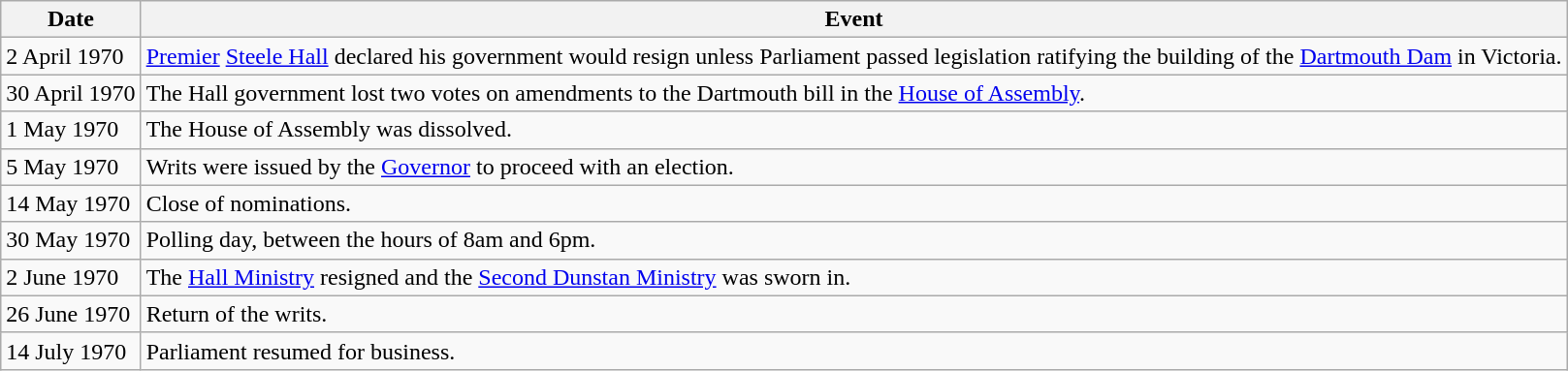<table class="wikitable">
<tr>
<th>Date</th>
<th>Event</th>
</tr>
<tr>
<td>2 April 1970</td>
<td><a href='#'>Premier</a> <a href='#'>Steele Hall</a> declared his government would resign unless Parliament passed legislation ratifying the building of the <a href='#'>Dartmouth Dam</a> in Victoria.</td>
</tr>
<tr>
<td>30 April 1970</td>
<td>The Hall government lost two votes on amendments to the Dartmouth bill in the <a href='#'>House of Assembly</a>.</td>
</tr>
<tr>
<td>1 May 1970</td>
<td>The House of Assembly was dissolved.</td>
</tr>
<tr>
<td>5 May 1970</td>
<td>Writs were issued by the <a href='#'>Governor</a> to proceed with an election.</td>
</tr>
<tr>
<td>14 May 1970</td>
<td>Close of nominations.</td>
</tr>
<tr>
<td>30 May 1970</td>
<td>Polling day, between the hours of 8am and 6pm.</td>
</tr>
<tr>
<td>2 June 1970</td>
<td>The <a href='#'>Hall Ministry</a> resigned and the <a href='#'>Second Dunstan Ministry</a> was sworn in.</td>
</tr>
<tr>
<td>26 June 1970</td>
<td>Return of the writs.</td>
</tr>
<tr>
<td>14 July 1970</td>
<td>Parliament resumed for business.</td>
</tr>
</table>
